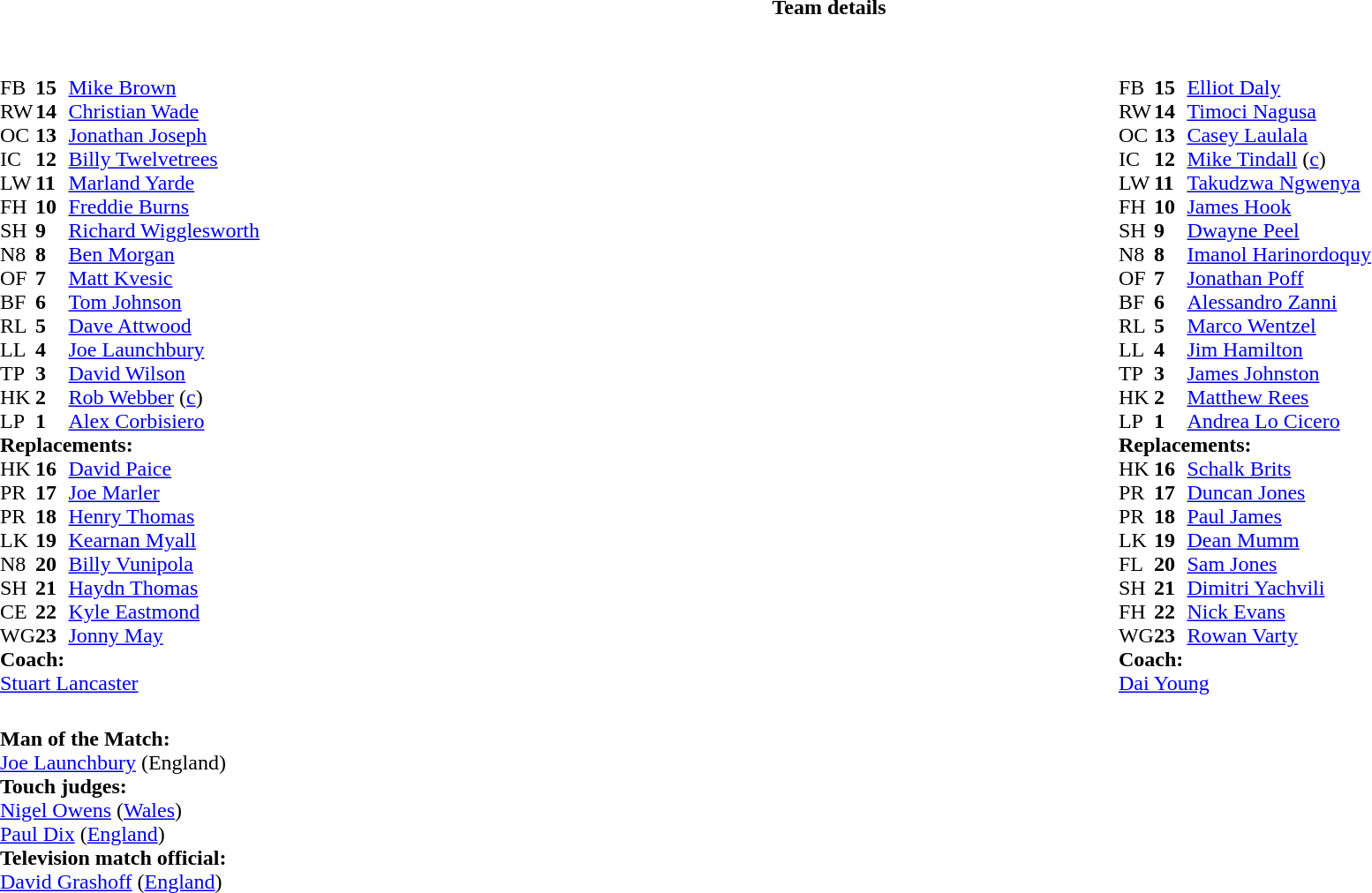<table border="0" width="100%" class="collapsible collapsed">
<tr>
<th>Team details</th>
</tr>
<tr>
<td><br><table style="width:100%;">
<tr>
<td style="vertical-align:top; width:50%"><br><table cellspacing="0" cellpadding="0">
<tr>
<th width="25"></th>
<th width="25"></th>
</tr>
<tr>
<td>FB</td>
<td><strong>15</strong></td>
<td><a href='#'>Mike Brown</a></td>
<td></td>
<td></td>
</tr>
<tr>
<td>RW</td>
<td><strong>14</strong></td>
<td><a href='#'>Christian Wade</a></td>
</tr>
<tr>
<td>OC</td>
<td><strong>13</strong></td>
<td><a href='#'>Jonathan Joseph</a></td>
</tr>
<tr>
<td>IC</td>
<td><strong>12</strong></td>
<td><a href='#'>Billy Twelvetrees</a></td>
</tr>
<tr>
<td>LW</td>
<td><strong>11</strong></td>
<td><a href='#'>Marland Yarde</a></td>
</tr>
<tr>
<td>FH</td>
<td><strong>10</strong></td>
<td><a href='#'>Freddie Burns</a></td>
<td></td>
<td></td>
</tr>
<tr>
<td>SH</td>
<td><strong>9</strong></td>
<td><a href='#'>Richard Wigglesworth</a></td>
<td></td>
<td></td>
</tr>
<tr>
<td>N8</td>
<td><strong>8</strong></td>
<td><a href='#'>Ben Morgan</a></td>
<td></td>
<td></td>
</tr>
<tr>
<td>OF</td>
<td><strong>7</strong></td>
<td><a href='#'>Matt Kvesic</a></td>
</tr>
<tr>
<td>BF</td>
<td><strong>6</strong></td>
<td><a href='#'>Tom Johnson</a></td>
</tr>
<tr>
<td>RL</td>
<td><strong>5</strong></td>
<td><a href='#'>Dave Attwood</a></td>
<td></td>
<td></td>
</tr>
<tr>
<td>LL</td>
<td><strong>4</strong></td>
<td><a href='#'>Joe Launchbury</a></td>
</tr>
<tr>
<td>TP</td>
<td><strong>3</strong></td>
<td><a href='#'>David Wilson</a></td>
<td></td>
<td></td>
</tr>
<tr>
<td>HK</td>
<td><strong>2</strong></td>
<td><a href='#'>Rob Webber</a> (<a href='#'>c</a>)</td>
<td></td>
<td></td>
</tr>
<tr>
<td>LP</td>
<td><strong>1</strong></td>
<td><a href='#'>Alex Corbisiero</a></td>
<td></td>
<td></td>
</tr>
<tr>
<td colspan=3><strong>Replacements:</strong></td>
</tr>
<tr>
<td>HK</td>
<td><strong>16</strong></td>
<td><a href='#'>David Paice</a></td>
<td></td>
<td></td>
</tr>
<tr>
<td>PR</td>
<td><strong>17</strong></td>
<td><a href='#'>Joe Marler</a></td>
<td></td>
<td></td>
</tr>
<tr>
<td>PR</td>
<td><strong>18</strong></td>
<td><a href='#'>Henry Thomas</a></td>
<td></td>
<td></td>
</tr>
<tr>
<td>LK</td>
<td><strong>19</strong></td>
<td><a href='#'>Kearnan Myall</a></td>
<td></td>
<td></td>
</tr>
<tr>
<td>N8</td>
<td><strong>20</strong></td>
<td><a href='#'>Billy Vunipola</a></td>
<td></td>
<td></td>
</tr>
<tr>
<td>SH</td>
<td><strong>21</strong></td>
<td><a href='#'>Haydn Thomas</a></td>
<td></td>
<td></td>
</tr>
<tr>
<td>CE</td>
<td><strong>22</strong></td>
<td><a href='#'>Kyle Eastmond</a></td>
<td></td>
<td></td>
</tr>
<tr>
<td>WG</td>
<td><strong>23</strong></td>
<td><a href='#'>Jonny May</a></td>
<td></td>
<td></td>
</tr>
<tr>
<td colspan=3><strong>Coach:</strong></td>
</tr>
<tr>
<td colspan="4"> <a href='#'>Stuart Lancaster</a></td>
</tr>
</table>
</td>
<td style="vertical-align:top; width:50%"><br><table cellspacing="0" cellpadding="0" style="margin:auto">
<tr>
<th width="25"></th>
<th width="25"></th>
</tr>
<tr>
<td>FB</td>
<td><strong>15</strong></td>
<td> <a href='#'>Elliot Daly</a></td>
</tr>
<tr>
<td>RW</td>
<td><strong>14</strong></td>
<td> <a href='#'>Timoci Nagusa</a></td>
<td></td>
<td></td>
</tr>
<tr>
<td>OC</td>
<td><strong>13</strong></td>
<td> <a href='#'>Casey Laulala</a></td>
</tr>
<tr>
<td>IC</td>
<td><strong>12</strong></td>
<td> <a href='#'>Mike Tindall</a> (<a href='#'>c</a>)</td>
</tr>
<tr>
<td>LW</td>
<td><strong>11</strong></td>
<td> <a href='#'>Takudzwa Ngwenya</a></td>
</tr>
<tr>
<td>FH</td>
<td><strong>10</strong></td>
<td> <a href='#'>James Hook</a></td>
<td></td>
<td></td>
</tr>
<tr>
<td>SH</td>
<td><strong>9</strong></td>
<td> <a href='#'>Dwayne Peel</a></td>
<td></td>
<td></td>
</tr>
<tr>
<td>N8</td>
<td><strong>8</strong></td>
<td> <a href='#'>Imanol Harinordoquy</a></td>
<td></td>
<td></td>
</tr>
<tr>
<td>OF</td>
<td><strong>7</strong></td>
<td> <a href='#'>Jonathan Poff</a></td>
</tr>
<tr>
<td>BF</td>
<td><strong>6</strong></td>
<td> <a href='#'>Alessandro Zanni</a></td>
</tr>
<tr>
<td>RL</td>
<td><strong>5</strong></td>
<td> <a href='#'>Marco Wentzel</a></td>
</tr>
<tr>
<td>LL</td>
<td><strong>4</strong></td>
<td> <a href='#'>Jim Hamilton</a></td>
<td></td>
<td></td>
</tr>
<tr>
<td>TP</td>
<td><strong>3</strong></td>
<td> <a href='#'>James Johnston</a></td>
<td></td>
<td></td>
</tr>
<tr>
<td>HK</td>
<td><strong>2</strong></td>
<td> <a href='#'>Matthew Rees</a></td>
<td></td>
<td></td>
</tr>
<tr>
<td>LP</td>
<td><strong>1</strong></td>
<td> <a href='#'>Andrea Lo Cicero</a></td>
<td></td>
<td></td>
</tr>
<tr>
<td colspan=3><strong>Replacements:</strong></td>
</tr>
<tr>
<td>HK</td>
<td><strong>16</strong></td>
<td> <a href='#'>Schalk Brits</a></td>
<td></td>
<td></td>
</tr>
<tr>
<td>PR</td>
<td><strong>17</strong></td>
<td> <a href='#'>Duncan Jones</a></td>
<td></td>
<td></td>
</tr>
<tr>
<td>PR</td>
<td><strong>18</strong></td>
<td> <a href='#'>Paul James</a></td>
<td></td>
<td></td>
</tr>
<tr>
<td>LK</td>
<td><strong>19</strong></td>
<td> <a href='#'>Dean Mumm</a></td>
<td></td>
<td></td>
</tr>
<tr>
<td>FL</td>
<td><strong>20</strong></td>
<td> <a href='#'>Sam Jones</a></td>
<td></td>
<td></td>
</tr>
<tr>
<td>SH</td>
<td><strong>21</strong></td>
<td> <a href='#'>Dimitri Yachvili</a></td>
<td></td>
<td></td>
</tr>
<tr>
<td>FH</td>
<td><strong>22</strong></td>
<td> <a href='#'>Nick Evans</a></td>
<td></td>
<td></td>
</tr>
<tr>
<td>WG</td>
<td><strong>23</strong></td>
<td> <a href='#'>Rowan Varty</a></td>
<td></td>
<td></td>
</tr>
<tr>
<td colspan=3><strong>Coach:</strong></td>
</tr>
<tr>
<td colspan="4"> <a href='#'>Dai Young</a></td>
</tr>
</table>
</td>
</tr>
</table>
<table style="width:100%">
<tr>
<td><br><strong>Man of the Match:</strong>
<br><a href='#'>Joe Launchbury</a> (England)<br><strong>Touch judges:</strong>
<br><a href='#'>Nigel Owens</a> (<a href='#'>Wales</a>)
<br><a href='#'>Paul Dix</a> (<a href='#'>England</a>)
<br><strong>Television match official:</strong>
<br><a href='#'>David Grashoff</a> (<a href='#'>England</a>)</td>
</tr>
</table>
</td>
</tr>
</table>
